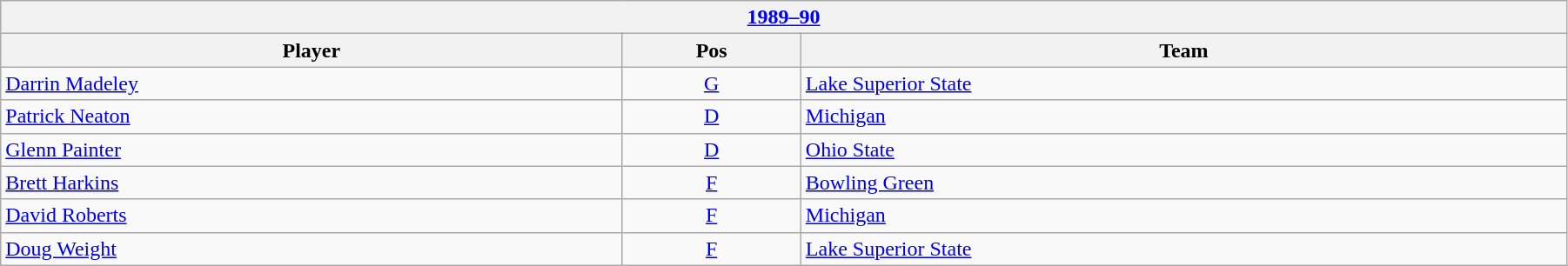<table class="wikitable" width=95%>
<tr>
<th colspan=3><a href='#'>1989–90</a></th>
</tr>
<tr>
<th>Player</th>
<th>Pos</th>
<th>Team</th>
</tr>
<tr>
<td><a href='#'>Darrin Madeley</a></td>
<td style="text-align:center;"><a href='#'>G</a></td>
<td><a href='#'>Lake Superior State</a></td>
</tr>
<tr>
<td><a href='#'>Patrick Neaton</a></td>
<td style="text-align:center;"><a href='#'>D</a></td>
<td><a href='#'>Michigan</a></td>
</tr>
<tr>
<td><a href='#'>Glenn Painter</a></td>
<td style="text-align:center;"><a href='#'>D</a></td>
<td><a href='#'>Ohio State</a></td>
</tr>
<tr>
<td><a href='#'>Brett Harkins</a></td>
<td style="text-align:center;"><a href='#'>F</a></td>
<td><a href='#'>Bowling Green</a></td>
</tr>
<tr>
<td><a href='#'>David Roberts</a></td>
<td style="text-align:center;"><a href='#'>F</a></td>
<td><a href='#'>Michigan</a></td>
</tr>
<tr>
<td><a href='#'>Doug Weight</a></td>
<td style="text-align:center;"><a href='#'>F</a></td>
<td><a href='#'>Lake Superior State</a></td>
</tr>
</table>
